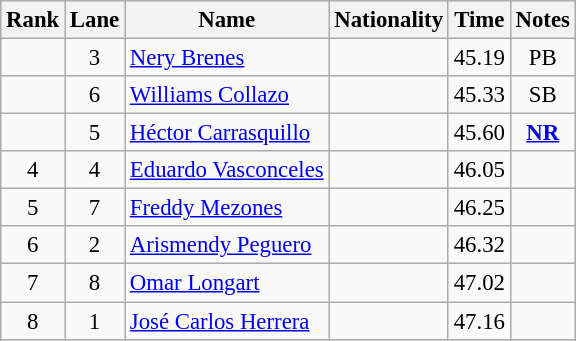<table class="wikitable sortable" style="text-align:center;font-size:95%">
<tr>
<th>Rank</th>
<th>Lane</th>
<th>Name</th>
<th>Nationality</th>
<th>Time</th>
<th>Notes</th>
</tr>
<tr>
<td></td>
<td>3</td>
<td align=left><a href='#'>Nery Brenes</a></td>
<td align=left></td>
<td>45.19</td>
<td>PB</td>
</tr>
<tr>
<td></td>
<td>6</td>
<td align=left><a href='#'>Williams Collazo</a></td>
<td align=left></td>
<td>45.33</td>
<td>SB</td>
</tr>
<tr>
<td></td>
<td>5</td>
<td align=left><a href='#'>Héctor Carrasquillo</a></td>
<td align=left></td>
<td>45.60</td>
<td><strong><a href='#'>NR</a></strong></td>
</tr>
<tr>
<td>4</td>
<td>4</td>
<td align=left><a href='#'>Eduardo Vasconceles</a></td>
<td align=left></td>
<td>46.05</td>
<td></td>
</tr>
<tr>
<td>5</td>
<td>7</td>
<td align=left><a href='#'>Freddy Mezones</a></td>
<td align=left></td>
<td>46.25</td>
<td></td>
</tr>
<tr>
<td>6</td>
<td>2</td>
<td align=left><a href='#'>Arismendy Peguero</a></td>
<td align=left></td>
<td>46.32</td>
<td></td>
</tr>
<tr>
<td>7</td>
<td>8</td>
<td align=left><a href='#'>Omar Longart</a></td>
<td align=left></td>
<td>47.02</td>
<td></td>
</tr>
<tr>
<td>8</td>
<td>1</td>
<td align=left><a href='#'>José Carlos Herrera</a></td>
<td align=left></td>
<td>47.16</td>
<td></td>
</tr>
</table>
